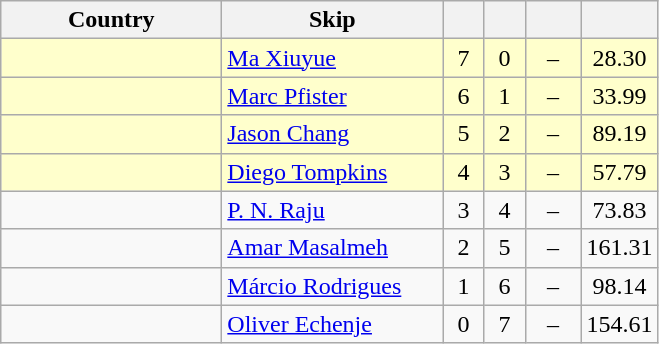<table class=wikitable style="text-align:center;">
<tr>
<th width=140>Country</th>
<th width=140>Skip</th>
<th width=20></th>
<th width=20></th>
<th width=30></th>
<th width=20></th>
</tr>
<tr bgcolor=#ffffcc>
<td style="text-align:left;"></td>
<td style="text-align:left;"><a href='#'>Ma Xiuyue</a></td>
<td>7</td>
<td>0</td>
<td>–</td>
<td>28.30</td>
</tr>
<tr bgcolor=#ffffcc>
<td style="text-align:left;"></td>
<td style="text-align:left;"><a href='#'>Marc Pfister</a></td>
<td>6</td>
<td>1</td>
<td>–</td>
<td>33.99</td>
</tr>
<tr bgcolor=#ffffcc>
<td style="text-align:left;"></td>
<td style="text-align:left;"><a href='#'>Jason Chang</a></td>
<td>5</td>
<td>2</td>
<td>–</td>
<td>89.19</td>
</tr>
<tr bgcolor=#ffffcc>
<td style="text-align:left;"></td>
<td style="text-align:left;"><a href='#'>Diego Tompkins</a></td>
<td>4</td>
<td>3</td>
<td>–</td>
<td>57.79</td>
</tr>
<tr>
<td style="text-align:left;"></td>
<td style="text-align:left;"><a href='#'>P. N. Raju</a></td>
<td>3</td>
<td>4</td>
<td>–</td>
<td>73.83</td>
</tr>
<tr>
<td style="text-align:left;"></td>
<td style="text-align:left;"><a href='#'>Amar Masalmeh</a></td>
<td>2</td>
<td>5</td>
<td>–</td>
<td>161.31</td>
</tr>
<tr>
<td style="text-align:left;"></td>
<td style="text-align:left;"><a href='#'>Márcio Rodrigues</a></td>
<td>1</td>
<td>6</td>
<td>–</td>
<td>98.14</td>
</tr>
<tr>
<td style="text-align:left;"></td>
<td style="text-align:left;"><a href='#'>Oliver Echenje</a></td>
<td>0</td>
<td>7</td>
<td>–</td>
<td>154.61</td>
</tr>
</table>
